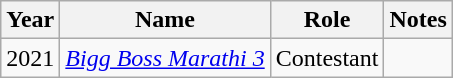<table class="wikitable sortable">
<tr>
<th>Year</th>
<th>Name</th>
<th>Role</th>
<th>Notes</th>
</tr>
<tr>
<td>2021</td>
<td><em><a href='#'>Bigg Boss Marathi 3</a></em></td>
<td>Contestant</td>
<td></td>
</tr>
</table>
